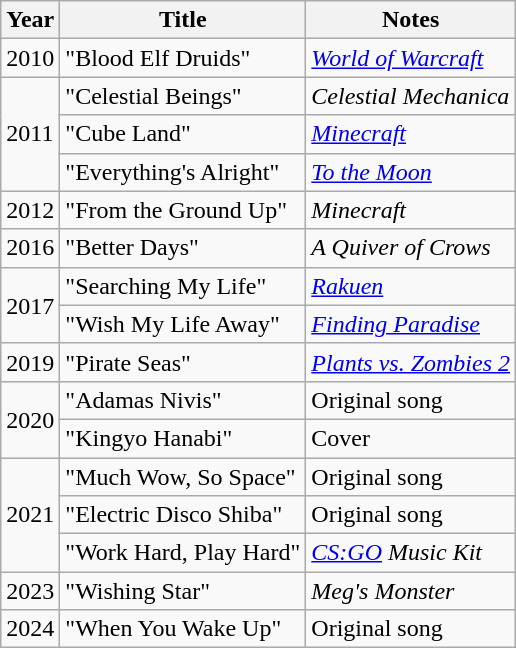<table class="wikitable sortable">
<tr>
<th>Year</th>
<th>Title</th>
<th>Notes</th>
</tr>
<tr>
<td>2010</td>
<td>"Blood Elf Druids"</td>
<td><em><a href='#'>World of Warcraft</a></em></td>
</tr>
<tr>
<td rowspan=3>2011</td>
<td>"Celestial Beings"</td>
<td><em>Celestial Mechanica</em></td>
</tr>
<tr>
<td>"Cube Land"</td>
<td><em><a href='#'>Minecraft</a></em></td>
</tr>
<tr>
<td>"Everything's Alright"</td>
<td><em><a href='#'>To the Moon</a></em></td>
</tr>
<tr>
<td>2012</td>
<td>"From the Ground Up"</td>
<td><em>Minecraft</em></td>
</tr>
<tr>
<td>2016</td>
<td>"Better Days"</td>
<td><em>A Quiver of Crows</em></td>
</tr>
<tr>
<td rowspan=2>2017</td>
<td>"Searching My Life"</td>
<td><em><a href='#'>Rakuen</a></em></td>
</tr>
<tr>
<td>"Wish My Life Away"</td>
<td><em><a href='#'>Finding Paradise</a></em></td>
</tr>
<tr>
<td>2019</td>
<td>"Pirate Seas"</td>
<td><em><a href='#'>Plants vs. Zombies 2</a></em></td>
</tr>
<tr>
<td rowspan=2>2020</td>
<td>"Adamas Nivis"</td>
<td>Original song</td>
</tr>
<tr>
<td>"Kingyo Hanabi"</td>
<td>Cover</td>
</tr>
<tr>
<td rowspan=3>2021</td>
<td>"Much Wow, So Space"</td>
<td>Original song</td>
</tr>
<tr>
<td>"Electric Disco Shiba"</td>
<td>Original song</td>
</tr>
<tr>
<td>"Work Hard, Play Hard"</td>
<td><em><a href='#'>CS:GO</a> Music Kit</em></td>
</tr>
<tr>
<td>2023</td>
<td>"Wishing Star"</td>
<td><em>Meg's Monster</em></td>
</tr>
<tr>
<td>2024</td>
<td>"When You Wake Up"</td>
<td>Original song</td>
</tr>
</table>
